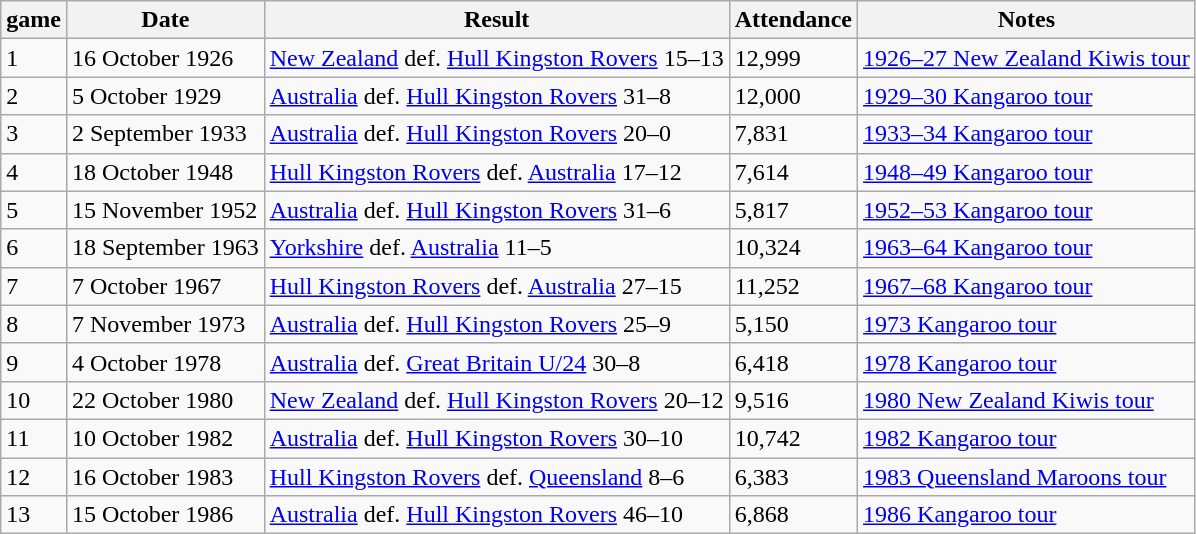<table class="wikitable">
<tr>
<th>game</th>
<th>Date</th>
<th>Result</th>
<th>Attendance</th>
<th>Notes</th>
</tr>
<tr>
<td>1</td>
<td>16 October 1926</td>
<td> <a href='#'>New Zealand</a> def.  <a href='#'>Hull Kingston Rovers</a> 15–13</td>
<td>12,999</td>
<td><a href='#'>1926–27 New Zealand Kiwis tour</a></td>
</tr>
<tr>
<td>2</td>
<td>5 October 1929</td>
<td> <a href='#'>Australia</a> def.  <a href='#'>Hull Kingston Rovers</a> 31–8</td>
<td>12,000</td>
<td><a href='#'>1929–30 Kangaroo tour</a></td>
</tr>
<tr>
<td>3</td>
<td>2 September 1933</td>
<td> <a href='#'>Australia</a> def.  <a href='#'>Hull Kingston Rovers</a> 20–0</td>
<td>7,831</td>
<td><a href='#'>1933–34 Kangaroo tour</a></td>
</tr>
<tr>
<td>4</td>
<td>18 October 1948</td>
<td> <a href='#'>Hull Kingston Rovers</a> def.  <a href='#'>Australia</a> 17–12</td>
<td>7,614</td>
<td><a href='#'>1948–49 Kangaroo tour</a></td>
</tr>
<tr>
<td>5</td>
<td>15 November 1952</td>
<td> <a href='#'>Australia</a> def.  <a href='#'>Hull Kingston Rovers</a> 31–6</td>
<td>5,817</td>
<td><a href='#'>1952–53 Kangaroo tour</a></td>
</tr>
<tr>
<td>6</td>
<td>18 September 1963</td>
<td> <a href='#'>Yorkshire</a> def.  <a href='#'>Australia</a> 11–5</td>
<td>10,324</td>
<td><a href='#'>1963–64 Kangaroo tour</a></td>
</tr>
<tr>
<td>7</td>
<td>7 October 1967</td>
<td> <a href='#'>Hull Kingston Rovers</a> def.  <a href='#'>Australia</a> 27–15</td>
<td>11,252</td>
<td><a href='#'>1967–68 Kangaroo tour</a></td>
</tr>
<tr>
<td>8</td>
<td>7 November 1973</td>
<td> <a href='#'>Australia</a> def.  <a href='#'>Hull Kingston Rovers</a> 25–9</td>
<td>5,150</td>
<td><a href='#'>1973 Kangaroo tour</a></td>
</tr>
<tr>
<td>9</td>
<td>4 October 1978</td>
<td> <a href='#'>Australia</a> def.  <a href='#'>Great Britain U/24</a> 30–8</td>
<td>6,418</td>
<td><a href='#'>1978 Kangaroo tour</a></td>
</tr>
<tr>
<td>10</td>
<td>22 October 1980</td>
<td> <a href='#'>New Zealand</a> def.  <a href='#'>Hull Kingston Rovers</a> 20–12</td>
<td>9,516</td>
<td><a href='#'>1980 New Zealand Kiwis tour</a></td>
</tr>
<tr>
<td>11</td>
<td>10 October 1982</td>
<td> <a href='#'>Australia</a> def.  <a href='#'>Hull Kingston Rovers</a> 30–10</td>
<td>10,742</td>
<td><a href='#'>1982 Kangaroo tour</a></td>
</tr>
<tr>
<td>12</td>
<td>16 October 1983</td>
<td> <a href='#'>Hull Kingston Rovers</a> def.  <a href='#'>Queensland</a> 8–6</td>
<td>6,383</td>
<td><a href='#'>1983 Queensland Maroons tour</a></td>
</tr>
<tr>
<td>13</td>
<td>15 October 1986</td>
<td> <a href='#'>Australia</a> def.  <a href='#'>Hull Kingston Rovers</a> 46–10</td>
<td>6,868</td>
<td><a href='#'>1986 Kangaroo tour</a></td>
</tr>
</table>
